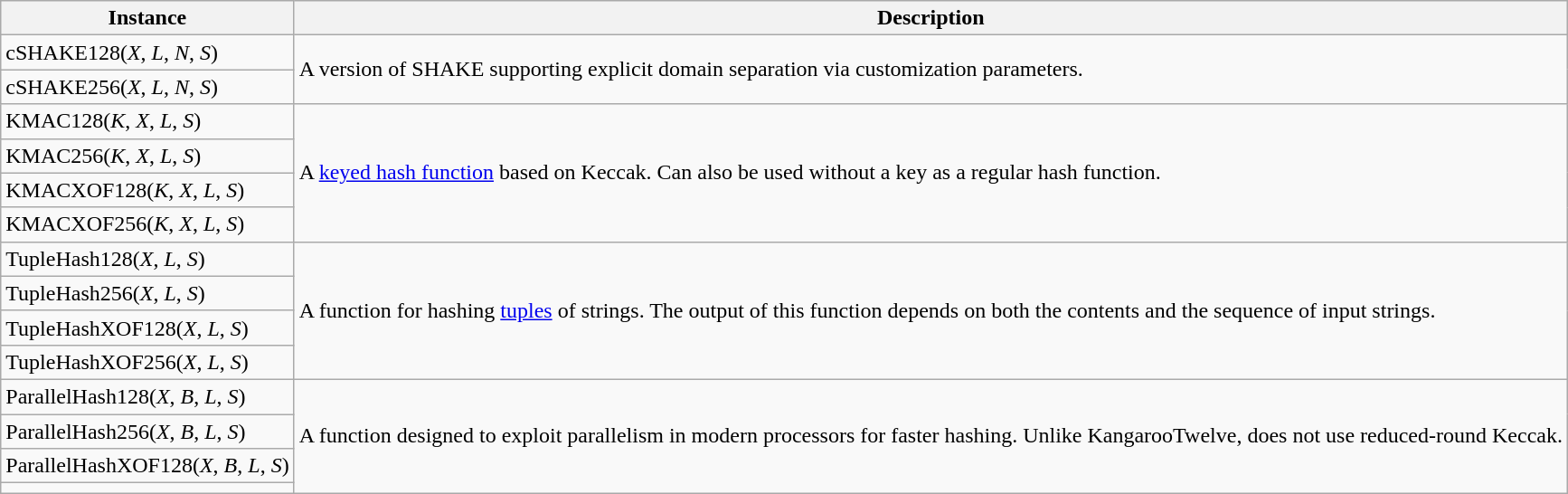<table class="wikitable">
<tr>
<th>Instance</th>
<th>Description</th>
</tr>
<tr>
<td>cSHAKE128(<em>X</em>, <em>L</em>, <em>N</em>, <em>S</em>)</td>
<td rowspan="2">A version of SHAKE supporting explicit domain separation via customization parameters.</td>
</tr>
<tr>
<td>cSHAKE256(<em>X</em>, <em>L</em>, <em>N</em>, <em>S</em>)</td>
</tr>
<tr>
<td>KMAC128(<em>K</em>, <em>X</em>, <em>L</em>, <em>S</em>)</td>
<td rowspan="4">A <a href='#'>keyed hash function</a> based on Keccak. Can also be used without a key as a regular hash function.</td>
</tr>
<tr>
<td>KMAC256(<em>K</em>, <em>X</em>, <em>L</em>, <em>S</em>)</td>
</tr>
<tr>
<td>KMACXOF128(<em>K</em>, <em>X</em>, <em>L</em>, <em>S</em>)</td>
</tr>
<tr>
<td>KMACXOF256(<em>K</em>, <em>X</em>, <em>L</em>, <em>S</em>)</td>
</tr>
<tr>
<td>TupleHash128(<em>X</em>, <em>L</em>, <em>S</em>)</td>
<td rowspan="4">A function for hashing <a href='#'>tuples</a> of strings. The output of this function depends on both the contents and the sequence of input strings.</td>
</tr>
<tr>
<td>TupleHash256(<em>X</em>, <em>L</em>, <em>S</em>)</td>
</tr>
<tr>
<td>TupleHashXOF128(<em>X</em>, <em>L</em>, <em>S</em>)</td>
</tr>
<tr>
<td>TupleHashXOF256(<em>X</em>, <em>L</em>, <em>S</em>)</td>
</tr>
<tr>
<td>ParallelHash128(<em>X</em>, <em>B</em>, <em>L</em>, <em>S</em>)</td>
<td rowspan="4">A function designed to exploit parallelism in modern processors for faster hashing. Unlike KangarooTwelve, does not use reduced-round Keccak.</td>
</tr>
<tr>
<td>ParallelHash256(<em>X</em>, <em>B</em>, <em>L</em>, <em>S</em>)</td>
</tr>
<tr>
<td>ParallelHashXOF128(<em>X</em>, <em>B</em>, <em>L</em>, <em>S</em>)</td>
</tr>
<tr>
<td></td>
</tr>
</table>
